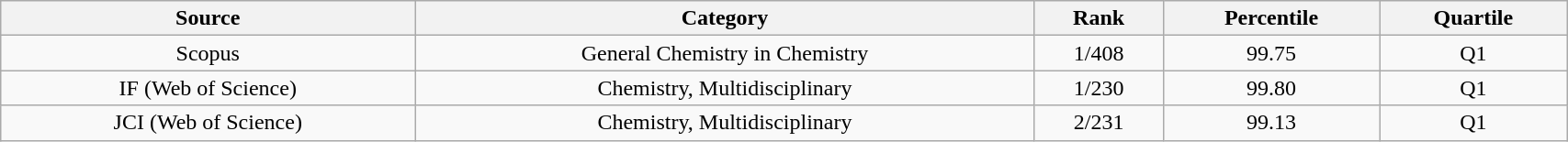<table class="wikitable" style="text-align:center; width:90%;">
<tr>
<th scope="col">Source</th>
<th scope="col">Category</th>
<th scope="col">Rank</th>
<th scope="col">Percentile</th>
<th scope="col">Quartile</th>
</tr>
<tr>
<td>Scopus</td>
<td>General Chemistry in Chemistry</td>
<td>1/408</td>
<td>99.75</td>
<td>Q1</td>
</tr>
<tr>
<td>IF (Web of Science)</td>
<td>Chemistry, Multidisciplinary</td>
<td>1/230</td>
<td>99.80</td>
<td>Q1</td>
</tr>
<tr>
<td>JCI (Web of Science)</td>
<td>Chemistry, Multidisciplinary</td>
<td>2/231</td>
<td>99.13</td>
<td>Q1</td>
</tr>
</table>
